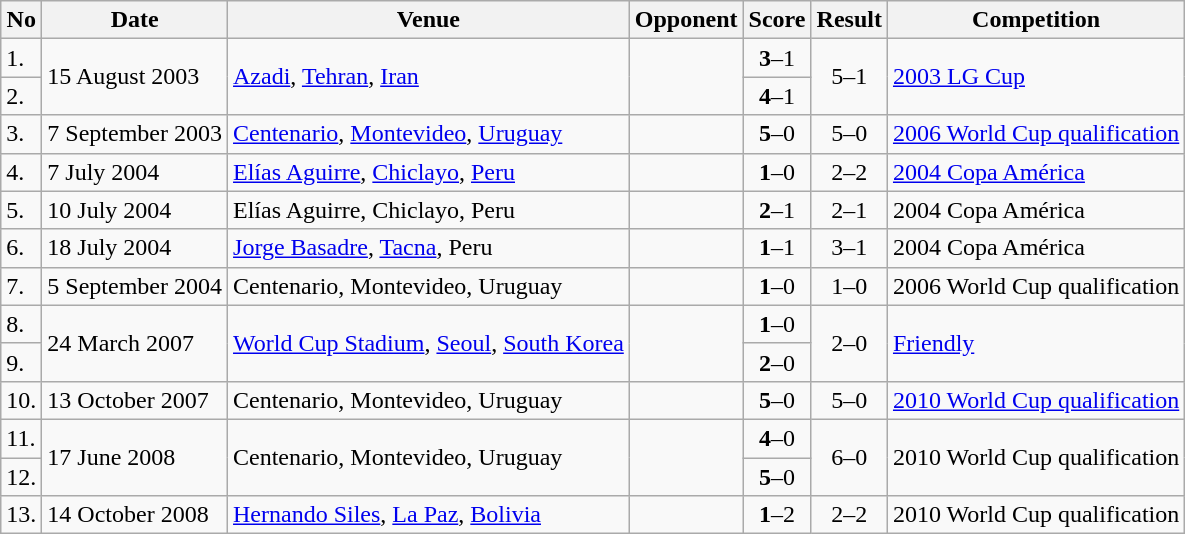<table class="wikitable sortable">
<tr>
<th>No</th>
<th>Date</th>
<th>Venue</th>
<th>Opponent</th>
<th>Score</th>
<th>Result</th>
<th>Competition</th>
</tr>
<tr>
<td>1.</td>
<td rowspan="2">15 August 2003</td>
<td rowspan="2"><a href='#'>Azadi</a>, <a href='#'>Tehran</a>, <a href='#'>Iran</a></td>
<td rowspan="2"></td>
<td align=center><strong>3</strong>–1</td>
<td rowspan="2" style="text-align:center">5–1</td>
<td rowspan="2"><a href='#'>2003 LG Cup</a></td>
</tr>
<tr>
<td>2.</td>
<td align=center><strong>4</strong>–1</td>
</tr>
<tr>
<td>3.</td>
<td>7 September 2003</td>
<td><a href='#'>Centenario</a>, <a href='#'>Montevideo</a>, <a href='#'>Uruguay</a></td>
<td></td>
<td align=center><strong>5</strong>–0</td>
<td align=center>5–0</td>
<td><a href='#'>2006 World Cup qualification</a></td>
</tr>
<tr>
<td>4.</td>
<td>7 July 2004</td>
<td><a href='#'>Elías Aguirre</a>, <a href='#'>Chiclayo</a>, <a href='#'>Peru</a></td>
<td></td>
<td align=center><strong>1</strong>–0</td>
<td align=center>2–2</td>
<td><a href='#'>2004 Copa América</a></td>
</tr>
<tr>
<td>5.</td>
<td>10 July 2004</td>
<td>Elías Aguirre, Chiclayo, Peru</td>
<td></td>
<td align=center><strong>2</strong>–1</td>
<td align=center>2–1</td>
<td>2004 Copa América</td>
</tr>
<tr>
<td>6.</td>
<td>18 July 2004</td>
<td><a href='#'>Jorge Basadre</a>, <a href='#'>Tacna</a>, Peru</td>
<td></td>
<td align=center><strong>1</strong>–1</td>
<td align=center>3–1</td>
<td>2004 Copa América</td>
</tr>
<tr>
<td>7.</td>
<td>5 September 2004</td>
<td>Centenario, Montevideo, Uruguay</td>
<td></td>
<td align=center><strong>1</strong>–0</td>
<td align=center>1–0</td>
<td>2006 World Cup qualification</td>
</tr>
<tr>
<td>8.</td>
<td rowspan="2">24 March 2007</td>
<td rowspan="2"><a href='#'>World Cup Stadium</a>, <a href='#'>Seoul</a>, <a href='#'>South Korea</a></td>
<td rowspan="2"></td>
<td align=center><strong>1</strong>–0</td>
<td rowspan="2" style="text-align:center">2–0</td>
<td rowspan="2"><a href='#'>Friendly</a></td>
</tr>
<tr>
<td>9.</td>
<td align=center><strong>2</strong>–0</td>
</tr>
<tr>
<td>10.</td>
<td>13 October 2007</td>
<td>Centenario, Montevideo, Uruguay</td>
<td></td>
<td align=center><strong>5</strong>–0</td>
<td align=center>5–0</td>
<td><a href='#'>2010 World Cup qualification</a></td>
</tr>
<tr>
<td>11.</td>
<td rowspan="2">17 June 2008</td>
<td rowspan="2">Centenario, Montevideo, Uruguay</td>
<td rowspan="2"></td>
<td align=center><strong>4</strong>–0</td>
<td rowspan="2" style="text-align:center">6–0</td>
<td rowspan="2">2010 World Cup qualification</td>
</tr>
<tr>
<td>12.</td>
<td align=center><strong>5</strong>–0</td>
</tr>
<tr>
<td>13.</td>
<td>14 October 2008</td>
<td><a href='#'>Hernando Siles</a>, <a href='#'>La Paz</a>, <a href='#'>Bolivia</a></td>
<td></td>
<td align=center><strong>1</strong>–2</td>
<td align=center>2–2</td>
<td>2010 World Cup qualification</td>
</tr>
</table>
